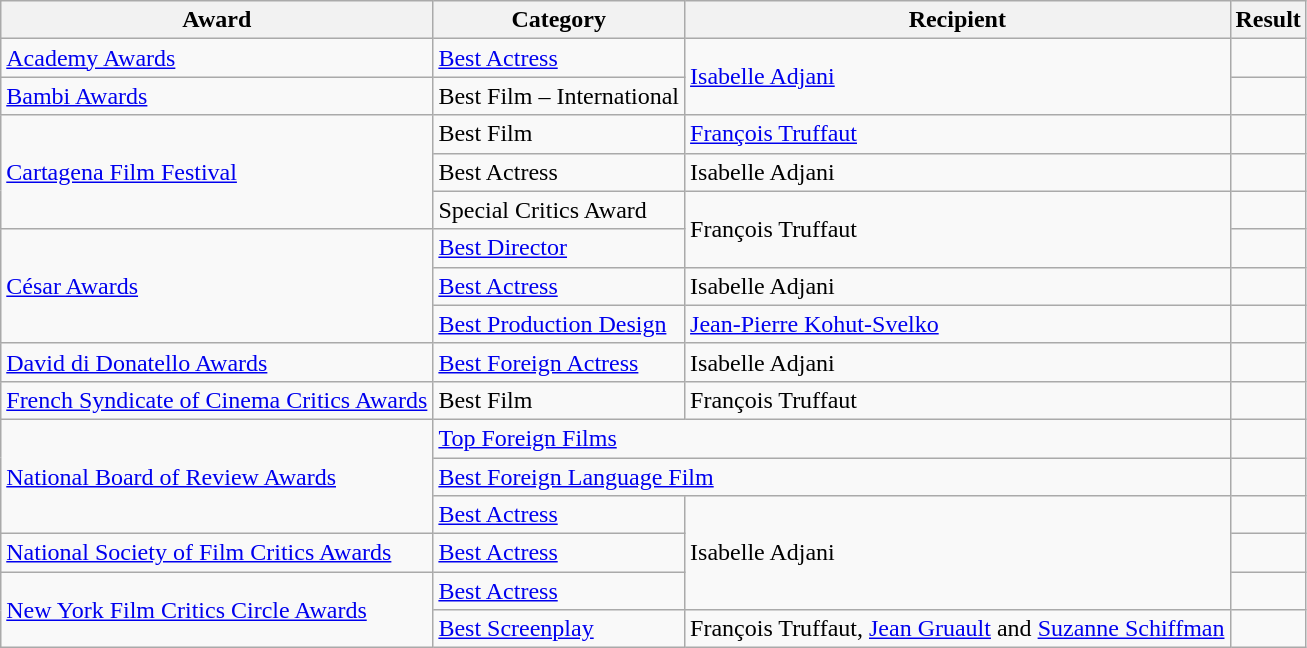<table class="wikitable plainrowheaders sortable">
<tr>
<th scope="col">Award</th>
<th scope="col">Category</th>
<th scope="col">Recipient</th>
<th scope="col">Result</th>
</tr>
<tr>
<td><a href='#'>Academy Awards</a></td>
<td><a href='#'>Best Actress</a></td>
<td rowspan="2"><a href='#'>Isabelle Adjani</a></td>
<td></td>
</tr>
<tr>
<td><a href='#'>Bambi Awards</a></td>
<td>Best Film – International</td>
<td></td>
</tr>
<tr>
<td rowspan="3"><a href='#'>Cartagena Film Festival</a></td>
<td>Best Film</td>
<td><a href='#'>François Truffaut</a></td>
<td></td>
</tr>
<tr>
<td>Best Actress</td>
<td>Isabelle Adjani</td>
<td></td>
</tr>
<tr>
<td>Special Critics Award</td>
<td rowspan="2">François Truffaut</td>
<td></td>
</tr>
<tr>
<td rowspan="3"><a href='#'>César Awards</a></td>
<td><a href='#'>Best Director</a></td>
<td></td>
</tr>
<tr>
<td><a href='#'>Best Actress</a></td>
<td>Isabelle Adjani</td>
<td></td>
</tr>
<tr>
<td><a href='#'>Best Production Design</a></td>
<td><a href='#'>Jean-Pierre Kohut-Svelko</a></td>
<td></td>
</tr>
<tr>
<td><a href='#'>David di Donatello Awards</a></td>
<td><a href='#'>Best Foreign Actress</a></td>
<td>Isabelle Adjani</td>
<td></td>
</tr>
<tr>
<td><a href='#'>French Syndicate of Cinema Critics Awards</a></td>
<td>Best Film</td>
<td>François Truffaut</td>
<td></td>
</tr>
<tr>
<td rowspan="3"><a href='#'>National Board of Review Awards</a></td>
<td colspan="2"><a href='#'>Top Foreign Films</a></td>
<td></td>
</tr>
<tr>
<td colspan="2"><a href='#'>Best Foreign Language Film</a></td>
<td></td>
</tr>
<tr>
<td><a href='#'>Best Actress</a></td>
<td rowspan="3">Isabelle Adjani</td>
<td></td>
</tr>
<tr>
<td><a href='#'>National Society of Film Critics Awards</a></td>
<td><a href='#'>Best Actress</a></td>
<td></td>
</tr>
<tr>
<td rowspan="2"><a href='#'>New York Film Critics Circle Awards</a></td>
<td><a href='#'>Best Actress</a></td>
<td></td>
</tr>
<tr>
<td><a href='#'>Best Screenplay</a></td>
<td>François Truffaut, <a href='#'>Jean Gruault</a> and <a href='#'>Suzanne Schiffman</a></td>
<td></td>
</tr>
</table>
